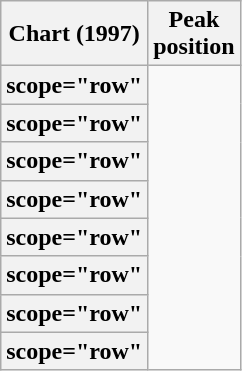<table class="wikitable sortable plainrowheaders">
<tr>
<th scope="col">Chart (1997)</th>
<th scope="col">Peak<br>position</th>
</tr>
<tr>
<th>scope="row" </th>
</tr>
<tr>
<th>scope="row" </th>
</tr>
<tr>
<th>scope="row" </th>
</tr>
<tr>
<th>scope="row" </th>
</tr>
<tr>
<th>scope="row" </th>
</tr>
<tr>
<th>scope="row" </th>
</tr>
<tr>
<th>scope="row" </th>
</tr>
<tr>
<th>scope="row" </th>
</tr>
</table>
